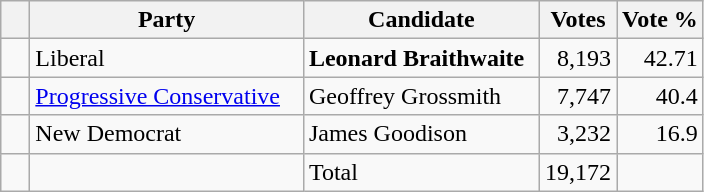<table class="wikitable">
<tr>
<th></th>
<th scope="col" width="175">Party</th>
<th scope="col" width="150">Candidate</th>
<th>Votes</th>
<th>Vote %</th>
</tr>
<tr>
<td>   </td>
<td>Liberal</td>
<td><strong>Leonard Braithwaite</strong></td>
<td align=right>8,193</td>
<td align=right>42.71</td>
</tr>
<tr>
<td>   </td>
<td><a href='#'>Progressive Conservative</a></td>
<td>Geoffrey Grossmith</td>
<td align=right>7,747</td>
<td align=right>40.4</td>
</tr>
<tr>
<td>   </td>
<td>New Democrat</td>
<td>James Goodison</td>
<td align=right>3,232</td>
<td align=right>16.9</td>
</tr>
<tr>
<td></td>
<td></td>
<td>Total</td>
<td align=right>19,172</td>
<td></td>
</tr>
</table>
